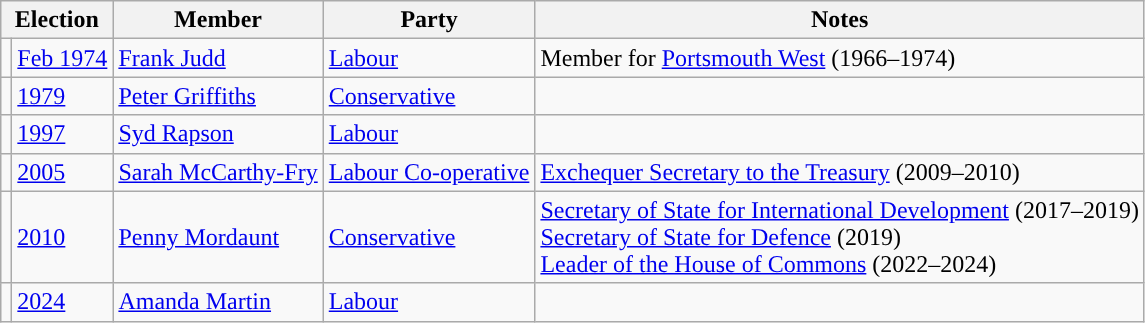<table class="wikitable">
<tr>
<th colspan="2">Election</th>
<th>Member</th>
<th>Party</th>
<th>Notes</th>
</tr>
<tr>
<td style="color:inherit;background-color: "></td>
<td><a href='#'>Feb 1974</a></td>
<td><a href='#'>Frank Judd</a></td>
<td><a href='#'>Labour</a></td>
<td>Member for <a href='#'>Portsmouth West</a> (1966–1974)</td>
</tr>
<tr>
<td style="color:inherit;background-color: "></td>
<td><a href='#'>1979</a></td>
<td><a href='#'>Peter Griffiths</a></td>
<td><a href='#'>Conservative</a></td>
<td></td>
</tr>
<tr>
<td style="color:inherit;background-color: "></td>
<td><a href='#'>1997</a></td>
<td><a href='#'>Syd Rapson</a></td>
<td><a href='#'>Labour</a></td>
<td></td>
</tr>
<tr>
<td style="color:inherit;background-color: "></td>
<td><a href='#'>2005</a></td>
<td><a href='#'>Sarah McCarthy-Fry</a></td>
<td><a href='#'>Labour Co-operative</a></td>
<td><a href='#'>Exchequer Secretary to the Treasury</a> (2009–2010)</td>
</tr>
<tr>
<td style="color:inherit;background-color: "></td>
<td><a href='#'>2010</a></td>
<td><a href='#'>Penny Mordaunt</a></td>
<td><a href='#'>Conservative</a></td>
<td><a href='#'>Secretary of State for International Development</a> (2017–2019)<br><a href='#'>Secretary of State for Defence</a> (2019)<br><a href='#'>Leader of the House of Commons</a> (2022–2024)</td>
</tr>
<tr>
<td style="color:inherit;background-color: "></td>
<td><a href='#'>2024</a></td>
<td><a href='#'>Amanda Martin</a></td>
<td><a href='#'>Labour</a></td>
<td></td>
</tr>
</table>
